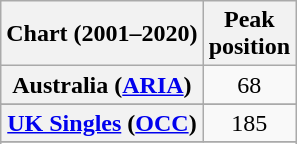<table class="wikitable sortable plainrowheaders" style="text-align:center;">
<tr>
<th scope="col">Chart (2001–2020)</th>
<th scope="col">Peak<br>position</th>
</tr>
<tr>
<th scope="row">Australia (<a href='#'>ARIA</a>)</th>
<td>68</td>
</tr>
<tr>
</tr>
<tr>
</tr>
<tr>
</tr>
<tr>
<th scope="row"><a href='#'>UK Singles</a> (<a href='#'>OCC</a>)</th>
<td>185</td>
</tr>
<tr>
</tr>
<tr>
</tr>
<tr>
</tr>
<tr>
</tr>
<tr>
</tr>
</table>
